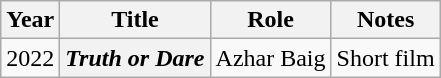<table class="wikitable sortable plainrowheaders">
<tr style="text-align:center;">
<th scope="col">Year</th>
<th scope="col">Title</th>
<th scope="col">Role</th>
<th scope="col">Notes</th>
</tr>
<tr>
<td>2022</td>
<th scope=row><em>Truth or Dare</em></th>
<td>Azhar Baig</td>
<td>Short film</td>
</tr>
</table>
